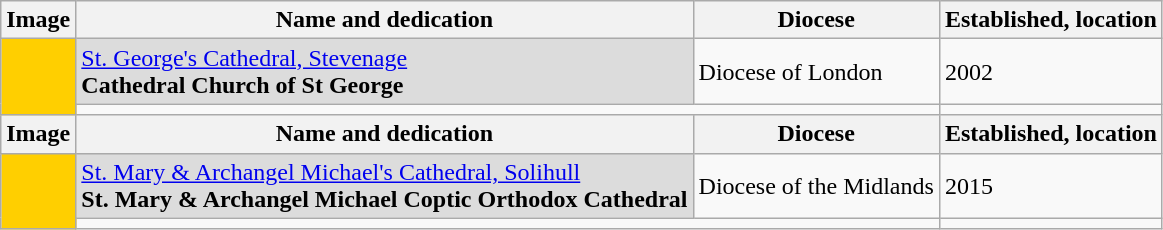<table class="wikitable">
<tr>
<th>Image</th>
<th>Name and dedication</th>
<th>Diocese</th>
<th>Established, location</th>
</tr>
<tr>
<td rowspan="2" bgcolor="#FFCF00" align="center"></td>
<td bgcolor="Gainsboro"><a href='#'>St. George's Cathedral, Stevenage</a><br><strong>Cathedral Church of St George</strong></td>
<td>Diocese of London</td>
<td>2002</td>
</tr>
<tr>
<td colspan="2"></td>
<td></td>
</tr>
<tr>
<th>Image</th>
<th>Name and dedication</th>
<th>Diocese</th>
<th>Established, location</th>
</tr>
<tr>
<td rowspan="2" bgcolor="#FFCF00" align="center"></td>
<td bgcolor="Gainsboro"><a href='#'>St. Mary & Archangel Michael's Cathedral, Solihull</a><br><strong>St. Mary & Archangel Michael Coptic Orthodox Cathedral</strong></td>
<td>Diocese of the Midlands</td>
<td>2015</td>
</tr>
<tr>
<td colspan="2"></td>
<td></td>
</tr>
</table>
